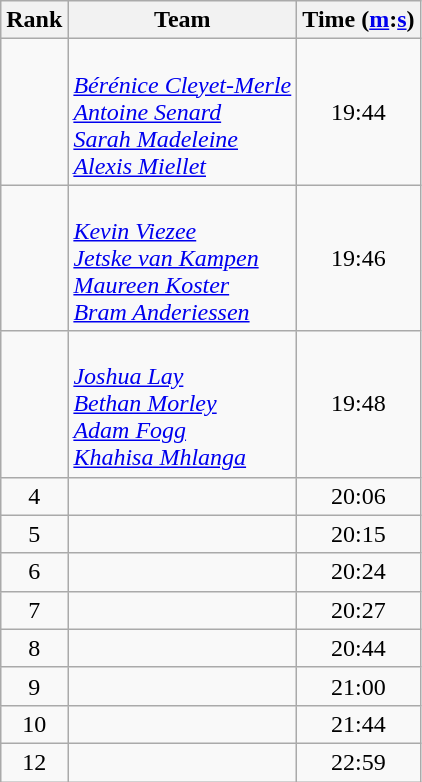<table class="wikitable sortable" style="text-align:center;">
<tr>
<th>Rank</th>
<th>Team</th>
<th>Time (<a href='#'>m</a>:<a href='#'>s</a>)</th>
</tr>
<tr>
<td></td>
<td align=left><br><em><a href='#'>Bérénice Cleyet-Merle</a><br><a href='#'>Antoine Senard</a><br><a href='#'>Sarah Madeleine</a><br><a href='#'>Alexis Miellet</a></em></td>
<td>19:44</td>
</tr>
<tr>
<td></td>
<td align=left><br><em><a href='#'>Kevin Viezee</a><br><a href='#'>Jetske van Kampen</a><br><a href='#'>Maureen Koster</a><br><a href='#'>Bram Anderiessen</a></em></td>
<td>19:46</td>
</tr>
<tr>
<td></td>
<td align=left><br><em><a href='#'>Joshua Lay</a><br><a href='#'>Bethan Morley</a><br><a href='#'>Adam Fogg</a><br><a href='#'>Khahisa Mhlanga</a></em></td>
<td>19:48</td>
</tr>
<tr>
<td>4</td>
<td align=left><br><em><a href='#'></a></em></td>
<td>20:06</td>
</tr>
<tr>
<td>5</td>
<td align=left><br><em><a href='#'></a></em></td>
<td>20:15</td>
</tr>
<tr>
<td>6</td>
<td align=left><br><em><a href='#'></a></em></td>
<td>20:24</td>
</tr>
<tr>
<td>7</td>
<td align=left><br><em><a href='#'></a></em></td>
<td>20:27</td>
</tr>
<tr>
<td>8</td>
<td align=left><br><em><a href='#'></a></em></td>
<td>20:44</td>
</tr>
<tr>
<td>9</td>
<td align=left><br><em><a href='#'></a></em></td>
<td>21:00</td>
</tr>
<tr>
<td>10</td>
<td align=left><br><em><a href='#'></a></em></td>
<td>21:44</td>
</tr>
<tr>
<td>12</td>
<td align=left><br><em><a href='#'></a></em></td>
<td>22:59</td>
</tr>
</table>
